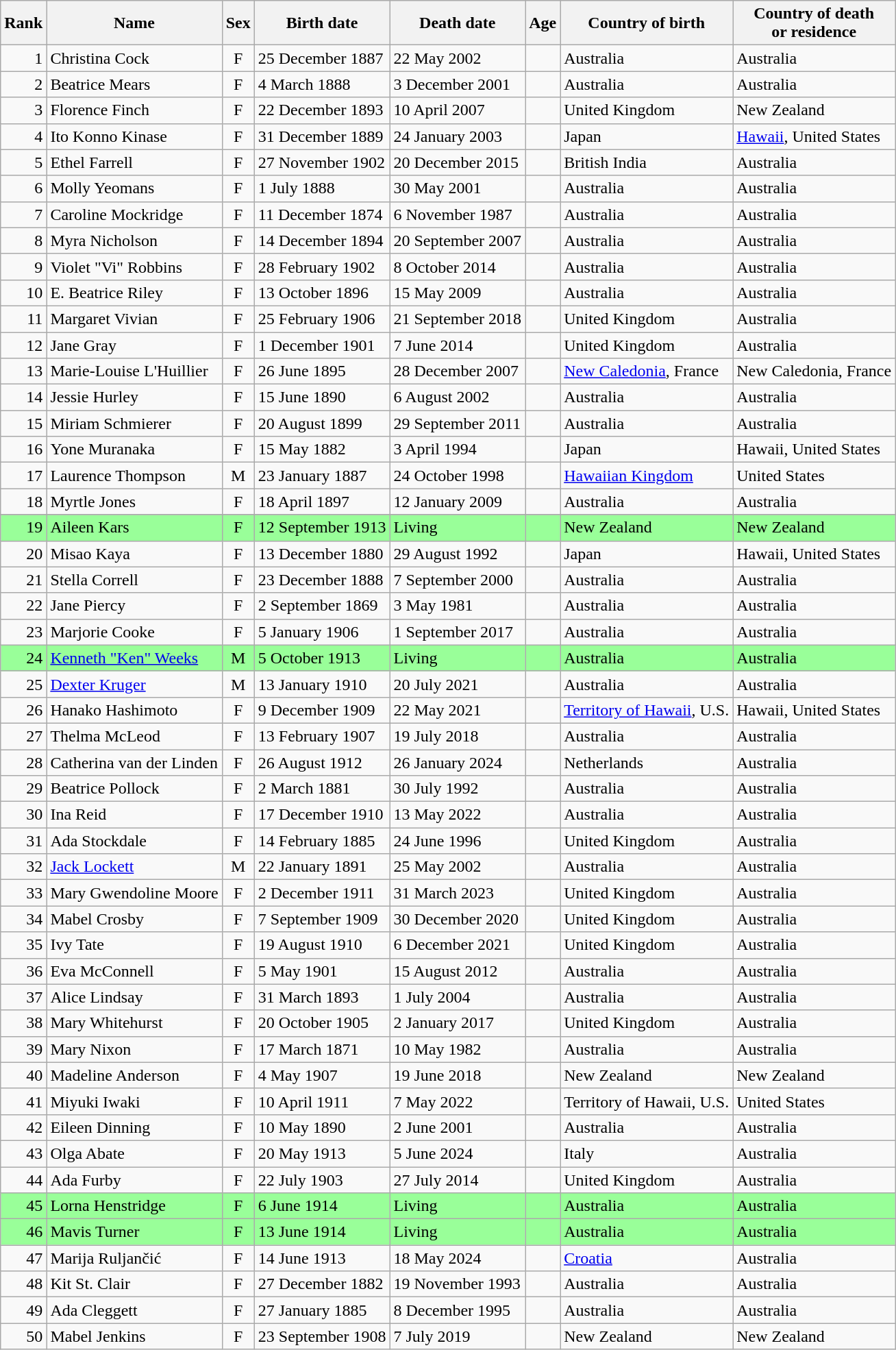<table class="wikitable sortable">
<tr>
<th>Rank</th>
<th>Name</th>
<th>Sex</th>
<th data-sort-type=date>Birth date</th>
<th data-sort-type=date>Death date</th>
<th>Age</th>
<th>Country of birth</th>
<th>Country of death <br> or residence</th>
</tr>
<tr>
<td align=right>1</td>
<td data-sort-value="Cock">Christina Cock</td>
<td align=center>F</td>
<td>25 December 1887</td>
<td>22 May 2002</td>
<td></td>
<td>Australia</td>
<td>Australia</td>
</tr>
<tr>
<td align=right>2</td>
<td data-sort-value="Mears">Beatrice Mears</td>
<td align=center>F</td>
<td>4 March 1888</td>
<td>3 December 2001</td>
<td nowrap></td>
<td>Australia</td>
<td>Australia</td>
</tr>
<tr>
<td align=right>3</td>
<td data-sort-value="Finch">Florence Finch</td>
<td align=center>F</td>
<td>22 December 1893</td>
<td>10 April 2007</td>
<td></td>
<td>United Kingdom</td>
<td>New Zealand</td>
</tr>
<tr>
<td align=right>4</td>
<td data-sort-value="Kinase">Ito Konno Kinase</td>
<td align=center>F</td>
<td>31 December 1889</td>
<td>24 January 2003</td>
<td></td>
<td>Japan</td>
<td><a href='#'>Hawaii</a>, United States</td>
</tr>
<tr>
<td align=right>5</td>
<td data-sort-value="Farrell">Ethel Farrell</td>
<td align=center>F</td>
<td>27 November 1902</td>
<td>20 December 2015</td>
<td></td>
<td>British India</td>
<td>Australia</td>
</tr>
<tr>
<td align=right>6</td>
<td data-sort-value="Yeomans">Molly Yeomans</td>
<td align=center>F</td>
<td>1 July 1888</td>
<td>30 May 2001</td>
<td></td>
<td>Australia</td>
<td>Australia</td>
</tr>
<tr>
<td align=right>7</td>
<td data-sort-value="Mockridge">Caroline Mockridge</td>
<td align=center>F</td>
<td>11 December 1874</td>
<td>6 November 1987</td>
<td></td>
<td>Australia</td>
<td>Australia</td>
</tr>
<tr>
<td align=right>8</td>
<td data-sort-value="Nicholson">Myra Nicholson</td>
<td align=center>F</td>
<td>14 December 1894</td>
<td nowrap>20 September 2007</td>
<td></td>
<td>Australia</td>
<td>Australia</td>
</tr>
<tr>
<td align=right>9</td>
<td data-sort-value="Robbins">Violet "Vi" Robbins</td>
<td align=center>F</td>
<td>28 February 1902</td>
<td>8 October 2014</td>
<td></td>
<td>Australia</td>
<td>Australia</td>
</tr>
<tr>
<td align=right>10</td>
<td data-sort-value="Riley">E. Beatrice Riley</td>
<td align=center>F</td>
<td>13 October 1896</td>
<td>15 May 2009</td>
<td></td>
<td>Australia</td>
<td>Australia</td>
</tr>
<tr>
<td align=right>11</td>
<td data-sort-value="Vivian">Margaret Vivian</td>
<td align=center>F</td>
<td>25 February 1906</td>
<td>21 September 2018</td>
<td></td>
<td>United Kingdom</td>
<td>Australia</td>
</tr>
<tr>
<td align=right>12</td>
<td data-sort-value="Gray">Jane Gray</td>
<td align=center>F</td>
<td>1 December 1901</td>
<td>7 June 2014</td>
<td></td>
<td>United Kingdom</td>
<td>Australia</td>
</tr>
<tr>
<td align=right>13</td>
<td data-sort-value="LHuillier">Marie-Louise L'Huillier</td>
<td align=center>F</td>
<td>26 June 1895</td>
<td>28 December 2007</td>
<td></td>
<td><a href='#'>New Caledonia</a>, France</td>
<td>New Caledonia, France</td>
</tr>
<tr>
<td align=right>14</td>
<td data-sort-value="Hurley, Jessie">Jessie Hurley</td>
<td align=center>F</td>
<td>15 June 1890</td>
<td>6 August 2002</td>
<td></td>
<td>Australia</td>
<td>Australia</td>
</tr>
<tr>
<td align=right>15</td>
<td data-sort-value="Schmierer">Miriam Schmierer</td>
<td align=center>F</td>
<td>20 August 1899</td>
<td>29 September 2011</td>
<td></td>
<td>Australia</td>
<td>Australia</td>
</tr>
<tr>
<td align=right>16</td>
<td data-sort-value="Muranaka">Yone Muranaka</td>
<td align=center>F</td>
<td>15 May 1882</td>
<td>3 April 1994</td>
<td></td>
<td>Japan</td>
<td>Hawaii, United States</td>
</tr>
<tr>
<td align=right>17</td>
<td data-sort-value="Thompson">Laurence Thompson</td>
<td align=center>M</td>
<td>23 January 1887</td>
<td>24 October 1998</td>
<td></td>
<td><a href='#'>Hawaiian Kingdom</a></td>
<td>United States</td>
</tr>
<tr>
<td align=right>18</td>
<td data-sort-value="Jones">Myrtle Jones</td>
<td align=center>F</td>
<td>18 April 1897</td>
<td>12 January 2009</td>
<td></td>
<td>Australia</td>
<td>Australia</td>
</tr>
<tr>
</tr>
<tr bgcolor=#99FF99>
<td align=right>19</td>
<td data-sort-value="Kars">Aileen Kars</td>
<td align=center>F</td>
<td>12 September 1913</td>
<td>Living</td>
<td></td>
<td>New Zealand</td>
<td>New Zealand</td>
</tr>
<tr>
<td align=right>20</td>
<td data-sort-value="Kaya">Misao Kaya</td>
<td align=center>F</td>
<td>13 December 1880</td>
<td>29 August 1992</td>
<td></td>
<td>Japan</td>
<td>Hawaii, United States</td>
</tr>
<tr>
<td align=right>21</td>
<td data-sort-value="Correll">Stella Correll</td>
<td align=center>F</td>
<td>23 December 1888</td>
<td>7 September 2000</td>
<td></td>
<td>Australia</td>
<td>Australia</td>
</tr>
<tr>
<td align=right>22</td>
<td data-sort-value="Piercy">Jane Piercy</td>
<td align=center>F</td>
<td>2 September 1869</td>
<td>3 May 1981</td>
<td></td>
<td>Australia</td>
<td>Australia</td>
</tr>
<tr>
<td align=right>23</td>
<td data-sort-value="Cooke">Marjorie Cooke</td>
<td align=center>F</td>
<td>5 January 1906</td>
<td>1 September 2017</td>
<td></td>
<td>Australia</td>
<td>Australia</td>
</tr>
<tr bgcolor=#99FF99>
<td align=right>24</td>
<td data-sort-value="Weeks"><a href='#'>Kenneth "Ken" Weeks</a></td>
<td align=center>M</td>
<td>5 October 1913</td>
<td>Living</td>
<td></td>
<td>Australia</td>
<td>Australia</td>
</tr>
<tr>
<td align=right>25</td>
<td data-sort-value="Kruger"><a href='#'>Dexter Kruger</a></td>
<td align=center>M</td>
<td>13 January 1910</td>
<td>20 July 2021</td>
<td></td>
<td>Australia</td>
<td>Australia</td>
</tr>
<tr>
<td align=right>26</td>
<td data-sort-value="Hashimoto">Hanako Hashimoto</td>
<td align=center>F</td>
<td>9 December 1909</td>
<td>22 May 2021</td>
<td></td>
<td><a href='#'>Territory of Hawaii</a>, U.S.</td>
<td>Hawaii, United States</td>
</tr>
<tr>
<td align=right>27</td>
<td data-sort-value="McLeod">Thelma McLeod</td>
<td style="text-align:center;">F</td>
<td>13 February 1907</td>
<td>19 July 2018</td>
<td></td>
<td>Australia</td>
<td>Australia</td>
</tr>
<tr>
<td align=right>28</td>
<td data-sort-value="Linden">Catherina van der Linden</td>
<td align=center>F</td>
<td>26 August 1912</td>
<td>26 January 2024</td>
<td></td>
<td>Netherlands</td>
<td>Australia</td>
</tr>
<tr>
<td align=right>29</td>
<td data-sort-value="Pollock">Beatrice Pollock</td>
<td align=center>F</td>
<td>2 March 1881</td>
<td>30 July 1992</td>
<td></td>
<td>Australia</td>
<td>Australia</td>
</tr>
<tr>
<td align=right>30</td>
<td data-sort-value="Reid">Ina Reid</td>
<td align=center>F</td>
<td>17 December 1910</td>
<td>13 May 2022</td>
<td></td>
<td>Australia</td>
<td>Australia</td>
</tr>
<tr>
<td align=right>31</td>
<td data-sort-value="Stockdale">Ada Stockdale</td>
<td align=center>F</td>
<td>14 February 1885</td>
<td>24 June 1996</td>
<td></td>
<td>United Kingdom</td>
<td>Australia</td>
</tr>
<tr>
<td align=right>32</td>
<td data-sort-value="Lockett"><a href='#'>Jack Lockett</a></td>
<td align=center>M</td>
<td>22 January 1891</td>
<td>25 May 2002</td>
<td></td>
<td>Australia</td>
<td>Australia</td>
</tr>
<tr>
<td align=right>33</td>
<td data-sort-value="Moore">Mary Gwendoline Moore</td>
<td align=center>F</td>
<td>2 December 1911</td>
<td>31 March 2023</td>
<td></td>
<td>United Kingdom</td>
<td>Australia</td>
</tr>
<tr>
<td align=right>34</td>
<td data-sort-value="Crosby">Mabel Crosby</td>
<td align=center>F</td>
<td>7 September 1909</td>
<td>30 December 2020</td>
<td></td>
<td>United Kingdom</td>
<td>Australia</td>
</tr>
<tr>
<td align=right>35</td>
<td data-sort-value="Tate">Ivy Tate</td>
<td align=center>F</td>
<td>19 August 1910</td>
<td>6 December 2021</td>
<td></td>
<td>United Kingdom</td>
<td>Australia</td>
</tr>
<tr>
<td align=right>36</td>
<td data-sort-value="McConnell">Eva McConnell</td>
<td style="text-align:center;">F</td>
<td>5 May 1901</td>
<td>15 August 2012</td>
<td></td>
<td>Australia</td>
<td>Australia</td>
</tr>
<tr>
<td align=right>37</td>
<td data-sort-value="Lindsay">Alice Lindsay</td>
<td style="text-align:center;">F</td>
<td>31 March 1893</td>
<td>1 July 2004</td>
<td></td>
<td>Australia</td>
<td>Australia</td>
</tr>
<tr>
<td align=right>38</td>
<td data-sort-value="Whitehurst">Mary Whitehurst</td>
<td align=center>F</td>
<td>20 October 1905</td>
<td>2 January 2017</td>
<td></td>
<td>United Kingdom</td>
<td>Australia</td>
</tr>
<tr>
<td align=right>39</td>
<td data-sort-value="Nixon">Mary Nixon</td>
<td align=center>F</td>
<td>17 March 1871</td>
<td>10 May 1982</td>
<td></td>
<td>Australia</td>
<td>Australia</td>
</tr>
<tr>
<td align=right>40</td>
<td data-sort-value="Anderson">Madeline Anderson</td>
<td align=center>F</td>
<td>4 May 1907</td>
<td>19 June 2018</td>
<td></td>
<td>New Zealand</td>
<td>New Zealand</td>
</tr>
<tr>
<td align=right>41</td>
<td data-sort-value="Iwaki">Miyuki Iwaki</td>
<td align=center>F</td>
<td>10 April 1911</td>
<td>7 May 2022</td>
<td></td>
<td>Territory of Hawaii, U.S.</td>
<td>United States</td>
</tr>
<tr>
<td align=right>42</td>
<td data-sort-value="Dinning">Eileen Dinning</td>
<td align=center>F</td>
<td>10 May 1890</td>
<td>2 June 2001</td>
<td></td>
<td>Australia</td>
<td>Australia</td>
</tr>
<tr>
<td align=right>43</td>
<td data-sort-value="Abate">Olga Abate</td>
<td align=center>F</td>
<td>20 May 1913</td>
<td>5 June 2024</td>
<td></td>
<td>Italy</td>
<td>Australia</td>
</tr>
<tr>
<td align=right>44</td>
<td data-sort-value="Furby">Ada Furby</td>
<td align=center>F</td>
<td>22 July 1903</td>
<td>27 July 2014</td>
<td></td>
<td>United Kingdom</td>
<td>Australia</td>
</tr>
<tr bgcolor=#99FF99>
<td align=right>45</td>
<td data-sort-value="Henstridge">Lorna Henstridge</td>
<td align=center>F</td>
<td>6 June 1914</td>
<td>Living</td>
<td></td>
<td>Australia</td>
<td>Australia</td>
</tr>
<tr bgcolor=#99FF99>
<td align=right>46</td>
<td data-sort-value="Turner">Mavis Turner</td>
<td align=center>F</td>
<td>13 June 1914</td>
<td>Living</td>
<td></td>
<td>Australia</td>
<td>Australia</td>
</tr>
<tr>
<td align=right>47</td>
<td data-sort-value="Ruljančić">Marija Ruljančić</td>
<td align=center>F</td>
<td>14 June 1913</td>
<td>18 May 2024</td>
<td></td>
<td><a href='#'>Croatia</a></td>
<td>Australia</td>
</tr>
<tr>
<td align=right>48</td>
<td data-sort-value="St.Clair">Kit St. Clair</td>
<td align=center>F</td>
<td>27 December 1882</td>
<td>19 November 1993</td>
<td></td>
<td>Australia</td>
<td>Australia</td>
</tr>
<tr>
<td align=right>49</td>
<td data-sort-value="Cleggett">Ada Cleggett</td>
<td align=center>F</td>
<td>27 January 1885</td>
<td>8 December 1995</td>
<td></td>
<td>Australia</td>
<td>Australia</td>
</tr>
<tr>
<td align=right>50</td>
<td data-sort-value="Jenkins">Mabel Jenkins</td>
<td align=center>F</td>
<td>23 September 1908</td>
<td>7 July 2019</td>
<td></td>
<td>New Zealand</td>
<td>New Zealand</td>
</tr>
</table>
